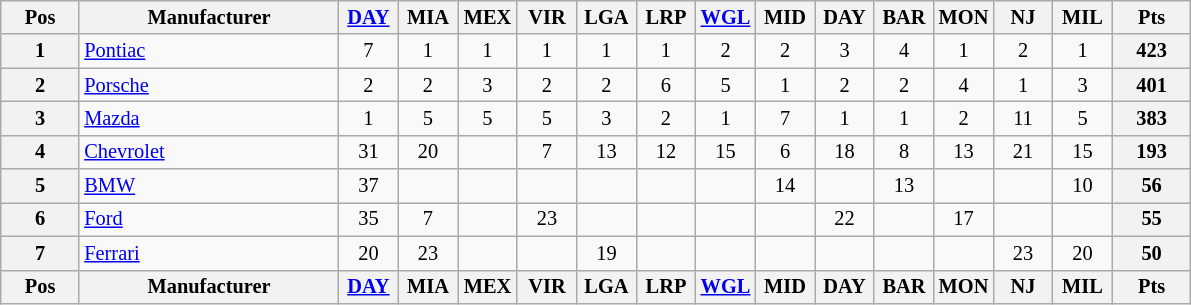<table class="wikitable" style="font-size: 85%">
<tr valign="top">
<th valign="center">Pos</th>
<th valign="center">Manufacturer</th>
<th width="5%"><a href='#'>DAY</a></th>
<th width="5%">MIA</th>
<th width="5%">MEX</th>
<th width="5%">VIR</th>
<th width="5%">LGA</th>
<th width="5%">LRP</th>
<th width="5%"><a href='#'>WGL</a></th>
<th width="5%">MID</th>
<th width="5%">DAY</th>
<th width="5%">BAR</th>
<th width="5%">MON</th>
<th width="5%">NJ</th>
<th width="5%">MIL</th>
<th valign="center">Pts</th>
</tr>
<tr>
<th>1</th>
<td> <a href='#'>Pontiac</a></td>
<td align="center">7</td>
<td align="center">1</td>
<td align="center">1</td>
<td align="center">1</td>
<td align="center">1</td>
<td align="center">1</td>
<td align="center">2</td>
<td align="center">2</td>
<td align="center">3</td>
<td align="center">4</td>
<td align="center">1</td>
<td align="center">2</td>
<td align="center">1</td>
<th>423</th>
</tr>
<tr>
<th>2</th>
<td> <a href='#'>Porsche</a></td>
<td align="center">2</td>
<td align="center">2</td>
<td align="center">3</td>
<td align="center">2</td>
<td align="center">2</td>
<td align="center">6</td>
<td align="center">5</td>
<td align="center">1</td>
<td align="center">2</td>
<td align="center">2</td>
<td align="center">4</td>
<td align="center">1</td>
<td align="center">3</td>
<th>401</th>
</tr>
<tr>
<th>3</th>
<td> <a href='#'>Mazda</a></td>
<td align="center">1</td>
<td align="center">5</td>
<td align="center">5</td>
<td align="center">5</td>
<td align="center">3</td>
<td align="center">2</td>
<td align="center">1</td>
<td align="center">7</td>
<td align="center">1</td>
<td align="center">1</td>
<td align="center">2</td>
<td align="center">11</td>
<td align="center">5</td>
<th>383</th>
</tr>
<tr>
<th>4</th>
<td> <a href='#'>Chevrolet</a></td>
<td align="center">31</td>
<td align="center">20</td>
<td align="center"></td>
<td align="center">7</td>
<td align="center">13</td>
<td align="center">12</td>
<td align="center">15</td>
<td align="center">6</td>
<td align="center">18</td>
<td align="center">8</td>
<td align="center">13</td>
<td align="center">21</td>
<td align="center">15</td>
<th>193</th>
</tr>
<tr>
<th>5</th>
<td> <a href='#'>BMW</a></td>
<td align="center">37</td>
<td align="center"></td>
<td align="center"></td>
<td align="center"></td>
<td align="center"></td>
<td align="center"></td>
<td align="center"></td>
<td align="center">14</td>
<td align="center"></td>
<td align="center">13</td>
<td align="center"></td>
<td align="center"></td>
<td align="center">10</td>
<th>56</th>
</tr>
<tr>
<th>6</th>
<td> <a href='#'>Ford</a></td>
<td align="center">35</td>
<td align="center">7</td>
<td align="center"></td>
<td align="center">23</td>
<td align="center"></td>
<td align="center"></td>
<td align="center"></td>
<td align="center"></td>
<td align="center">22</td>
<td align="center"></td>
<td align="center">17</td>
<td align="center"></td>
<td align="center"></td>
<th>55</th>
</tr>
<tr>
<th>7</th>
<td> <a href='#'>Ferrari</a></td>
<td align="center">20</td>
<td align="center">23</td>
<td align="center"></td>
<td align="center"></td>
<td align="center">19</td>
<td align="center"></td>
<td align="center"></td>
<td align="center"></td>
<td align="center"></td>
<td align="center"></td>
<td align="center"></td>
<td align="center">23</td>
<td align="center">20</td>
<th>50</th>
</tr>
<tr valign="top">
<th valign="center">Pos</th>
<th valign="center">Manufacturer</th>
<th width="5%"><a href='#'>DAY</a></th>
<th width="5%">MIA</th>
<th width="5%">MEX</th>
<th width="5%">VIR</th>
<th width="5%">LGA</th>
<th width="5%">LRP</th>
<th width="5%"><a href='#'>WGL</a></th>
<th width="5%">MID</th>
<th width="5%">DAY</th>
<th width="5%">BAR</th>
<th width="5%">MON</th>
<th width="5%">NJ</th>
<th width="5%">MIL</th>
<th valign="center">Pts</th>
</tr>
</table>
